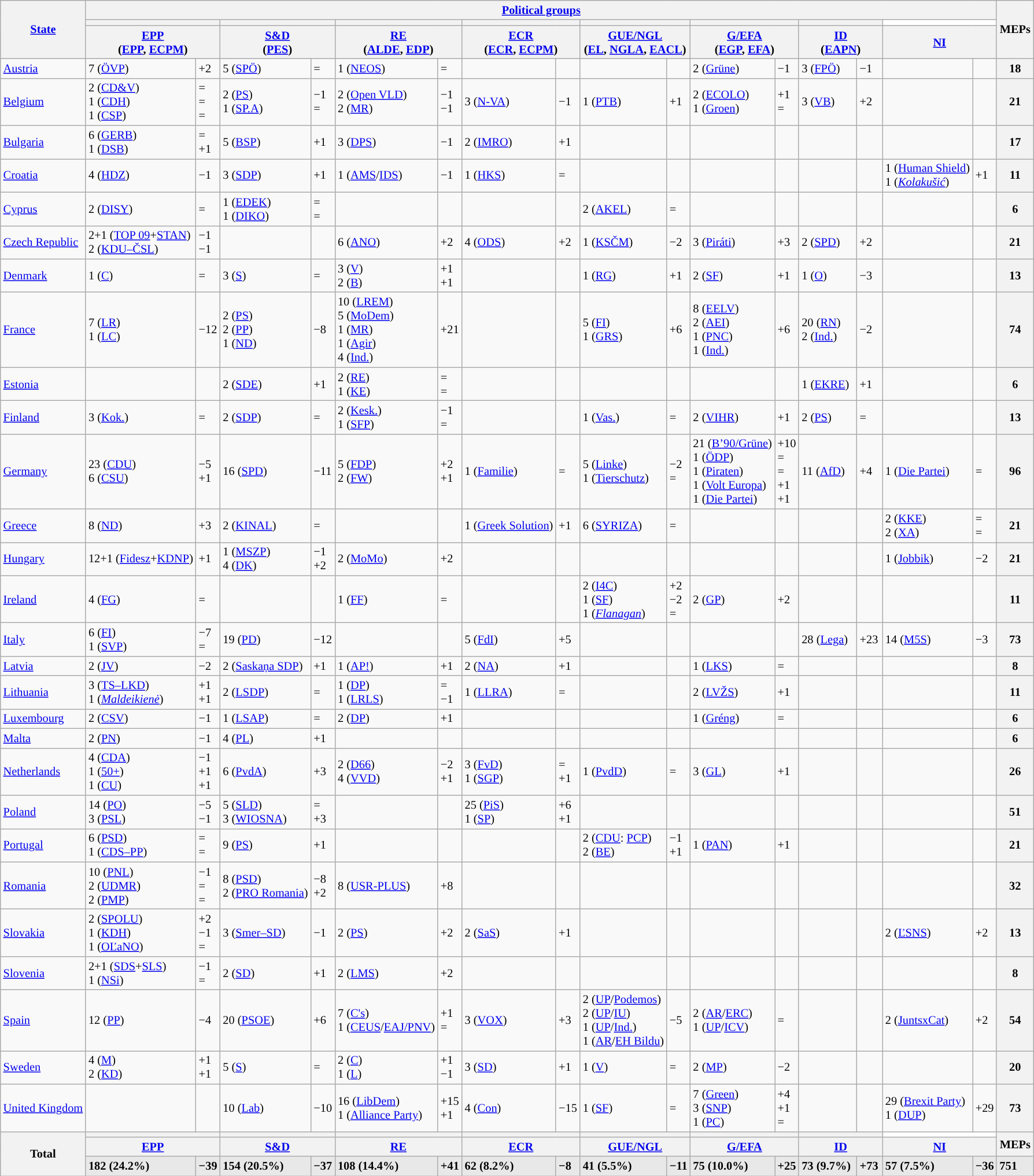<table class="wikitable" style="font-size:85%; text-align:left; white-space:nowrap">
<tr>
<th rowspan="3"><a href='#'>State</a></th>
<th colspan="16"><a href='#'>Political groups</a></th>
<th rowspan="3">MEPs</th>
</tr>
<tr>
<th colspan="2" style="width: 90px; background:"></th>
<th colspan="2" style="width: 90px; background:"></th>
<th colspan="2" style="width: 90px; background:"></th>
<th colspan="2" style="width: 90px; background:"></th>
<th colspan="2" style="width: 90px; background:"></th>
<th colspan="2" style="width: 90px; background:"></th>
<th colspan="2" style="width: 90px; background:"></th>
<th colspan="2" style="width: 90px; background:white;"></th>
</tr>
<tr>
<th colspan="2" style="width: 90px"><a href='#'>EPP</a><br>(<a href='#'>EPP</a>, <a href='#'>ECPM</a>)</th>
<th colspan="2" style="width: 90px"><a href='#'>S&D</a><br>(<a href='#'>PES</a>)</th>
<th colspan="2" style="width: 90px"><a href='#'>RE</a><br>(<a href='#'>ALDE</a>, <a href='#'>EDP</a>)</th>
<th colspan="2" style="width: 90px"><a href='#'>ECR</a><br>(<a href='#'>ECR</a>, <a href='#'>ECPM</a>)</th>
<th colspan="2" style="width: 90px"><a href='#'>GUE/NGL</a><br>(<a href='#'>EL</a>, <a href='#'>NGLA</a>, <a href='#'>EACL</a>)</th>
<th colspan="2" style="width: 90px"><a href='#'>G/EFA</a><br>(<a href='#'>EGP</a>, <a href='#'>EFA</a>)</th>
<th colspan="2" style="width: 90px"><a href='#'>ID</a><br>(<a href='#'>EAPN</a>)</th>
<th colspan="2" style="width: 90px"><a href='#'>NI</a></th>
</tr>
<tr>
<td> <a href='#'>Austria</a></td>
<td text-align:left;">7 (<a href='#'>ÖVP</a>)</td>
<td text-align:right;">+2</td>
<td text-align:left;">5 (<a href='#'>SPÖ</a>)</td>
<td text-align:right;">=</td>
<td text-align:left;">1 (<a href='#'>NEOS</a>)</td>
<td text-align:right;">=</td>
<td text-align:left;"></td>
<td text-align:right;"></td>
<td text-align:left;"></td>
<td text-align:right;"></td>
<td text-align:left;">2 (<a href='#'>Grüne</a>)</td>
<td text-align:right;">−1</td>
<td text-align:left;">3 (<a href='#'>FPÖ</a>)</td>
<td text-align:right;">−1</td>
<td text-align:left;"></td>
<td text-align:right;"></td>
<th>18</th>
</tr>
<tr>
<td> <a href='#'>Belgium</a></td>
<td text-align:left;">2 (<a href='#'>CD&V</a>)<br>1 (<a href='#'>CDH</a>)<br>1 (<a href='#'>CSP</a>)</td>
<td text-align:right;">=<br>=<br>=</td>
<td text-align:left;">2 (<a href='#'>PS</a>)<br>1 (<a href='#'>SP.A</a>)</td>
<td text-align:right;">−1<br>=</td>
<td text-align:left;">2 (<a href='#'>Open VLD</a>)<br>2 (<a href='#'>MR</a>)</td>
<td text-align:right;">−1<br>−1</td>
<td text-align:left;">3 (<a href='#'>N-VA</a>)</td>
<td text-align:right;">−1</td>
<td text-align:left;">1 (<a href='#'>PTB</a>)</td>
<td text-align:right;">+1</td>
<td text-align:left;">2 (<a href='#'>ECOLO</a>)<br>1 (<a href='#'>Groen</a>)</td>
<td text-align:right;">+1<br>=</td>
<td text-align:left;">3 (<a href='#'>VB</a>)</td>
<td text-align:right;">+2</td>
<td text-align:left;"></td>
<td text-align:right;"></td>
<th>21</th>
</tr>
<tr>
<td> <a href='#'>Bulgaria</a></td>
<td text-align:left;">6 (<a href='#'>GERB</a>)<br>1 (<a href='#'>DSB</a>)</td>
<td text-align:right;">=<br>+1</td>
<td text-align:left;">5 (<a href='#'>BSP</a>)</td>
<td text-align:right;">+1</td>
<td text-align:left;">3 (<a href='#'>DPS</a>)</td>
<td text-align:right;">−1</td>
<td text-align:left;">2 (<a href='#'>IMRO</a>)</td>
<td text-align:right;">+1</td>
<td text-align:left;"></td>
<td text-align:right;"></td>
<td text-align:left;"></td>
<td text-align:right;"></td>
<td text-align:left;"></td>
<td text-align:right;"></td>
<td text-align:left;"></td>
<td text-align:right;"></td>
<th>17</th>
</tr>
<tr>
<td> <a href='#'>Croatia</a></td>
<td text-align:left;">4 (<a href='#'>HDZ</a>)</td>
<td text-align:right;">−1</td>
<td text-align:left;">3 (<a href='#'>SDP</a>)</td>
<td text-align:right;">+1</td>
<td text-align:left;">1 (<a href='#'>AMS</a>/<a href='#'>IDS</a>)</td>
<td text-align:right;">−1</td>
<td text-align:left;">1 (<a href='#'>HKS</a>)</td>
<td text-align:right;">=</td>
<td text-align:left;"></td>
<td text-align:right;"></td>
<td text-align:left;"></td>
<td text-align:right;"></td>
<td text-align:left;"></td>
<td text-align:right;"></td>
<td text-align:left;">1 (<a href='#'>Human Shield</a>)<br>1 (<em><a href='#'>Kolakušić</a></em>)</td>
<td text-align:right;">+1</td>
<th>11</th>
</tr>
<tr>
<td> <a href='#'>Cyprus</a></td>
<td text-align:left;">2 (<a href='#'>DISY</a>)</td>
<td text-align:right;">=</td>
<td text-align:left;">1 (<a href='#'>EDEK</a>)<br>1 (<a href='#'>DIKO</a>)</td>
<td text-align:right;">=<br>=</td>
<td text-align:left;"></td>
<td text-align:right;"></td>
<td text-align:left;"></td>
<td text-align:right;"></td>
<td text-align:left;">2 (<a href='#'>AKEL</a>)</td>
<td text-align:right;">=</td>
<td text-align:left;"></td>
<td text-align:right;"></td>
<td text-align:left;"></td>
<td text-align:right;"></td>
<td text-align:left;"></td>
<td text-align:right;"></td>
<th>6</th>
</tr>
<tr>
<td> <a href='#'>Czech Republic</a></td>
<td text-align:left;">2+1 (<a href='#'>TOP 09</a>+<a href='#'>STAN</a>)<br>2 (<a href='#'>KDU–ČSL</a>)</td>
<td text-align:right;">−1<br>−1</td>
<td text-align:left;"></td>
<td text-align:right;"></td>
<td text-align:left;">6 (<a href='#'>ANO</a>)</td>
<td text-align:right;">+2</td>
<td text-align:left;">4 (<a href='#'>ODS</a>)</td>
<td text-align:right;">+2</td>
<td text-align:left;">1 (<a href='#'>KSČM</a>)</td>
<td text-align:right;">−2</td>
<td text-align:left;">3 (<a href='#'>Piráti</a>)</td>
<td text-align:right;">+3</td>
<td text-align:left;">2 (<a href='#'>SPD</a>)</td>
<td text-align:right;">+2</td>
<td text-align:left;"></td>
<td text-align:right;"></td>
<th>21</th>
</tr>
<tr>
<td> <a href='#'>Denmark</a></td>
<td text-align:left;">1 (<a href='#'>C</a>)</td>
<td text-align:right;">=</td>
<td text-align:left;">3 (<a href='#'>S</a>)</td>
<td text-align:right;">=</td>
<td text-align:left;">3 (<a href='#'>V</a>)<br>2 (<a href='#'>B</a>)</td>
<td text-align:right;">+1<br>+1</td>
<td text-align:left;"></td>
<td text-align:right;"></td>
<td text-align:left;">1 (<a href='#'>RG</a>)</td>
<td text-align:right;">+1</td>
<td text-align:left;">2 (<a href='#'>SF</a>)</td>
<td text-align:right;">+1</td>
<td text-align:left;">1 (<a href='#'>O</a>)</td>
<td text-align:right;">−3</td>
<td text-align:left;"></td>
<td text-align:right;"></td>
<th>13</th>
</tr>
<tr>
<td> <a href='#'>France</a></td>
<td text-align:left;">7 (<a href='#'>LR</a>)<br>1 (<a href='#'>LC</a>)</td>
<td text-align:right;">−12</td>
<td text-align:left;">2 (<a href='#'>PS</a>)<br>2 (<a href='#'>PP</a>)<br>1 (<a href='#'>ND</a>)</td>
<td text-align:right;">−8</td>
<td text-align:left;">10 (<a href='#'>LREM</a>)<br>5 (<a href='#'>MoDem</a>)<br>1 (<a href='#'>MR</a>)<br>1 (<a href='#'>Agir</a>)<br>4 (<a href='#'>Ind.</a>)</td>
<td text-align:right;">+21</td>
<td text-align:left;"></td>
<td text-align:right;"></td>
<td text-align:left;">5 (<a href='#'>FI</a>)<br>1 (<a href='#'>GRS</a>)</td>
<td text-align:right;">+6</td>
<td text-align:left;">8 (<a href='#'>EELV</a>)<br>2 (<a href='#'>AEI</a>)<br>1 (<a href='#'>PNC</a>)<br>1 (<a href='#'>Ind.</a>)</td>
<td text-align:right;">+6</td>
<td text-align:left;">20 (<a href='#'>RN</a>)<br>2 (<a href='#'>Ind.</a>)</td>
<td text-align:right;">−2</td>
<td text-align:left;"></td>
<td text-align:right;"></td>
<th>74</th>
</tr>
<tr>
<td> <a href='#'>Estonia</a></td>
<td text-align:left;"></td>
<td text-align:right;"></td>
<td text-align:left;">2 (<a href='#'>SDE</a>)</td>
<td text-align:right;">+1</td>
<td text-align:left;">2 (<a href='#'>RE</a>)<br>1 (<a href='#'>KE</a>)</td>
<td text-align:right;">=<br>=</td>
<td text-align:left;"></td>
<td text-align:right;"></td>
<td text-align:left;"></td>
<td text-align:right;"></td>
<td text-align:left;"></td>
<td text-align:right;"></td>
<td text-align:left;">1 (<a href='#'>EKRE</a>)</td>
<td text-align:right;">+1</td>
<td text-align:left;"></td>
<td text-align:right;"></td>
<th>6</th>
</tr>
<tr>
<td> <a href='#'>Finland</a></td>
<td text-align:left;">3 (<a href='#'>Kok.</a>)</td>
<td text-align:right;">=</td>
<td text-align:left;">2 (<a href='#'>SDP</a>)</td>
<td text-align:right;">=</td>
<td text-align:left;">2 (<a href='#'>Kesk.</a>)<br>1 (<a href='#'>SFP</a>)</td>
<td text-align:right;">−1<br>=</td>
<td text-align:left;"></td>
<td text-align:right;"></td>
<td text-align:left;">1 (<a href='#'>Vas.</a>)</td>
<td text-align:right;">=</td>
<td text-align:left;">2 (<a href='#'>VIHR</a>)</td>
<td text-align:right;">+1</td>
<td text-align:left;">2 (<a href='#'>PS</a>)</td>
<td text-align:right;">=</td>
<td text-align:left;"></td>
<td text-align:right;"></td>
<th>13</th>
</tr>
<tr>
<td> <a href='#'>Germany</a></td>
<td text-align:left;">23 (<a href='#'>CDU</a>)<br>6 (<a href='#'>CSU</a>)</td>
<td text-align:right;">−5<br>+1</td>
<td text-align:left;">16 (<a href='#'>SPD</a>)</td>
<td text-align:right;">−11</td>
<td text-align:left;">5 (<a href='#'>FDP</a>)<br>2 (<a href='#'>FW</a>)</td>
<td text-align:right;">+2<br>+1</td>
<td text-align:left;">1 (<a href='#'>Familie</a>)</td>
<td text-align:right;">=</td>
<td text-align:left;">5 (<a href='#'>Linke</a>)<br>1 (<a href='#'>Tierschutz</a>)</td>
<td text-align:right;">−2<br>=</td>
<td text-align:left;">21 (<a href='#'>B’90/Grüne</a>)<br>1 (<a href='#'>ÖDP</a>)<br>1 (<a href='#'>Piraten</a>)<br>1 (<a href='#'>Volt Europa</a>)<br>1 (<a href='#'>Die Partei</a>)</td>
<td text-align:right;">+10<br>=<br>=<br>+1<br>+1</td>
<td text-align:left;">11 (<a href='#'>AfD</a>)</td>
<td text-align:right;">+4</td>
<td text-align:left;">1 (<a href='#'>Die Partei</a>)</td>
<td text-align:right;">=</td>
<th>96</th>
</tr>
<tr>
<td> <a href='#'>Greece</a></td>
<td text-align:left;">8 (<a href='#'>ND</a>)</td>
<td text-align:right;">+3</td>
<td text-align:left;">2 (<a href='#'>KINAL</a>)</td>
<td text-align:right;">=</td>
<td text-align:left;"></td>
<td text-align:right;"></td>
<td text-align:left;">1 (<a href='#'>Greek Solution</a>)</td>
<td text-align:right;">+1</td>
<td text-align:left;">6 (<a href='#'>SYRIZA</a>)</td>
<td text-align:right;">=</td>
<td text-align:left;"></td>
<td text-align:right;"></td>
<td text-align:left;"></td>
<td text-align:right;"></td>
<td text-align:left;">2 (<a href='#'>KKE</a>)<br>2 (<a href='#'>XA</a>)</td>
<td text-align:right;">=<br>=</td>
<th>21</th>
</tr>
<tr>
<td> <a href='#'>Hungary</a></td>
<td text-align:left;">12+1 (<a href='#'>Fidesz</a>+<a href='#'>KDNP</a>)</td>
<td text-align:right;">+1</td>
<td text-align:left;">1 (<a href='#'>MSZP</a>)<br>4 (<a href='#'>DK</a>)</td>
<td text-align:right;">−1<br>+2</td>
<td text-align:left;">2 (<a href='#'>MoMo</a>)</td>
<td text-align:right;">+2</td>
<td text-align:left;"></td>
<td text-align:right;"></td>
<td text-align:left;"></td>
<td text-align:right;"></td>
<td text-align:left;"></td>
<td text-align:right;"></td>
<td text-align:left;"></td>
<td text-align:right;"></td>
<td text-align:left;">1 (<a href='#'>Jobbik</a>)</td>
<td text-align:right;">−2</td>
<th>21</th>
</tr>
<tr>
<td> <a href='#'>Ireland</a></td>
<td text-align:left;">4 (<a href='#'>FG</a>)</td>
<td text-align:right;">=</td>
<td text-align:left;"></td>
<td text-align:right;"></td>
<td text-align:left;">1 (<a href='#'>FF</a>)</td>
<td text-align:right;">=</td>
<td text-align:left;"></td>
<td text-align:right;"></td>
<td text-align:left;">2 (<a href='#'>I4C</a>)<br>1 (<a href='#'>SF</a>)<br>1 (<em><a href='#'>Flanagan</a></em>)</td>
<td text-align:right;">+2<br>−2<br>=</td>
<td text-align:left;">2 (<a href='#'>GP</a>)</td>
<td text-align:right;">+2</td>
<td text-align:left;"></td>
<td text-align:right;"></td>
<td text-align:left;"></td>
<td text-align:right;"></td>
<th>11</th>
</tr>
<tr>
<td> <a href='#'>Italy</a></td>
<td text-align:left;">6 (<a href='#'>FI</a>)<br>1 (<a href='#'>SVP</a>)</td>
<td text-align:right;">−7<br>=</td>
<td text-align:left;">19 (<a href='#'>PD</a>)</td>
<td text-align:right;">−12</td>
<td text-align:left;"></td>
<td text-align:right;"></td>
<td text-align:left;">5 (<a href='#'>FdI</a>)</td>
<td text-align:right;">+5</td>
<td text-align:left;"></td>
<td text-align:right;"></td>
<td text-align:left;"></td>
<td text-align:right;"></td>
<td text-align:left;">28 (<a href='#'>Lega</a>)</td>
<td text-align:right;">+23</td>
<td text-align:left;">14 (<a href='#'>M5S</a>)</td>
<td text-align:right;">−3</td>
<th>73</th>
</tr>
<tr>
<td> <a href='#'>Latvia</a></td>
<td text-align:left;">2 (<a href='#'>JV</a>)</td>
<td text-align:right;">−2</td>
<td text-align:left;">2 (<a href='#'>Saskaņa SDP</a>)</td>
<td text-align:right;">+1</td>
<td text-align:left;">1 (<a href='#'>AP!</a>)</td>
<td text-align:right;">+1</td>
<td text-align:left;">2 (<a href='#'>NA</a>)</td>
<td text-align:right;">+1</td>
<td text-align:left;"></td>
<td text-align:right;"></td>
<td text-align:left;">1 (<a href='#'>LKS</a>)</td>
<td text-align:right;">=</td>
<td text-align:left;"></td>
<td text-align:right;"></td>
<td text-align:left;"></td>
<td text-align:right;"></td>
<th>8</th>
</tr>
<tr>
<td> <a href='#'>Lithuania</a></td>
<td text-align:left;">3 (<a href='#'>TS–LKD</a>)<br>1 (<em><a href='#'>Maldeikienė</a></em>)</td>
<td text-align:right;">+1<br>+1</td>
<td text-align:left;">2 (<a href='#'>LSDP</a>)</td>
<td text-align:right;">=</td>
<td text-align:left;">1 (<a href='#'>DP</a>)<br>1 (<a href='#'>LRLS</a>)</td>
<td text-align:right;">=<br>−1</td>
<td text-align:left;">1 (<a href='#'>LLRA</a>)</td>
<td text-align:right;">=</td>
<td text-align:left;"></td>
<td text-align:right;"></td>
<td text-align:left;">2 (<a href='#'>LVŽS</a>)</td>
<td text-align:right;">+1</td>
<td text-align:left;"></td>
<td text-align:right;"></td>
<td text-align:left;"></td>
<td text-align:right;"></td>
<th>11</th>
</tr>
<tr>
<td> <a href='#'>Luxembourg</a></td>
<td text-align:left;">2 (<a href='#'>CSV</a>)</td>
<td text-align:right;">−1</td>
<td text-align:left;">1 (<a href='#'>LSAP</a>)</td>
<td text-align:right;">=</td>
<td text-align:left;">2 (<a href='#'>DP</a>)</td>
<td text-align:right;">+1</td>
<td text-align:left;"></td>
<td text-align:right;"></td>
<td text-align:left;"></td>
<td text-align:right;"></td>
<td text-align:left;">1 (<a href='#'>Gréng</a>)</td>
<td text-align:right;">=</td>
<td text-align:left;"></td>
<td text-align:right;"></td>
<td text-align:left;"></td>
<td text-align:right;"></td>
<th>6</th>
</tr>
<tr>
<td> <a href='#'>Malta</a></td>
<td text-align:left;">2 (<a href='#'>PN</a>)</td>
<td text-align:right;">−1</td>
<td text-align:left;">4 (<a href='#'>PL</a>)</td>
<td text-align:right;">+1</td>
<td text-align:left;"></td>
<td text-align:right;"></td>
<td text-align:left;"></td>
<td text-align:right;"></td>
<td text-align:left;"></td>
<td text-align:right;"></td>
<td text-align:left;"></td>
<td text-align:right;"></td>
<td text-align:left;"></td>
<td text-align:right;"></td>
<td text-align:left;"></td>
<td text-align:right;"></td>
<th>6</th>
</tr>
<tr>
<td> <a href='#'>Netherlands</a></td>
<td text-align:left;">4 (<a href='#'>CDA</a>)<br>1 (<a href='#'>50+</a>)<br>1 (<a href='#'>CU</a>)</td>
<td text-align:right;">−1<br>+1<br>+1</td>
<td text-align:left;">6 (<a href='#'>PvdA</a>)</td>
<td text-align:right;">+3</td>
<td text-align:left;">2 (<a href='#'>D66</a>)<br>4 (<a href='#'>VVD</a>)</td>
<td text-align:right;">−2<br>+1</td>
<td text-align:left;">3 (<a href='#'>FvD</a>)<br>1 (<a href='#'>SGP</a>)</td>
<td text-align:right;">=<br>+1</td>
<td text-align:left;">1 (<a href='#'>PvdD</a>)</td>
<td text-align:right;">=</td>
<td text-align:left;">3 (<a href='#'>GL</a>)</td>
<td text-align:right;">+1</td>
<td text-align:left;"></td>
<td text-align:right;"></td>
<td text-align:left;"></td>
<td text-align:right;"></td>
<th>26</th>
</tr>
<tr>
<td> <a href='#'>Poland</a></td>
<td text-align:left;">14 (<a href='#'>PO</a>)<br>3 (<a href='#'>PSL</a>)</td>
<td text-align:right;">−5<br>−1</td>
<td text-align:left;">5 (<a href='#'>SLD</a>)<br>3 (<a href='#'>WIOSNA</a>)</td>
<td text-align:right;">=<br>+3</td>
<td text-align:left;"></td>
<td text-align:right;"></td>
<td text-align:left;">25 (<a href='#'>PiS</a>)<br>1 (<a href='#'>SP</a>)</td>
<td text-align:right;">+6<br>+1</td>
<td text-align:left;"></td>
<td text-align:right;"></td>
<td text-align:left;"></td>
<td text-align:right;"></td>
<td text-align:left;"></td>
<td text-align:right;"></td>
<td text-align:left;"></td>
<td text-align:right;"></td>
<th>51</th>
</tr>
<tr>
<td> <a href='#'>Portugal</a></td>
<td text-align:left;">6 (<a href='#'>PSD</a>)<br>1 (<a href='#'>CDS–PP</a>)</td>
<td text-align:right;">=<br>=</td>
<td text-align:left;">9 (<a href='#'>PS</a>)</td>
<td text-align:right;">+1</td>
<td text-align:left;"></td>
<td text-align:right;"></td>
<td text-align:left;"></td>
<td text-align:right;"></td>
<td text-align:left;">2 (<a href='#'>CDU</a>: <a href='#'>PCP</a>)<br>2 (<a href='#'>BE</a>)</td>
<td text-align:right;">−1<br>+1</td>
<td text-align:left;">1 (<a href='#'>PAN</a>)</td>
<td text-align:right;">+1</td>
<td text-align:left;"></td>
<td text-align:right;"></td>
<td text-align:left;"></td>
<td text-align:right;"></td>
<th>21</th>
</tr>
<tr>
<td> <a href='#'>Romania</a></td>
<td text-align:left;">10 (<a href='#'>PNL</a>)<br>2 (<a href='#'>UDMR</a>)<br>2 (<a href='#'>PMP</a>)</td>
<td text-align:right;">−1<br>=<br>=</td>
<td text-align:left;">8 (<a href='#'>PSD</a>)<br>2 (<a href='#'>PRO Romania</a>)</td>
<td text-align:right;">−8<br>+2</td>
<td text-align:left;">8 (<a href='#'>USR-PLUS</a>)</td>
<td text-align:right;">+8</td>
<td text-align:left;"></td>
<td text-align:right;"></td>
<td text-align:left;"></td>
<td text-align:right;"></td>
<td text-align:left;"></td>
<td text-align:right;"></td>
<td text-align:left;"></td>
<td text-align:right;"></td>
<td text-align:left;"></td>
<td text-align:right;"></td>
<th>32</th>
</tr>
<tr>
<td> <a href='#'>Slovakia</a></td>
<td text-align:left;">2 (<a href='#'>SPOLU</a>)<br>1 (<a href='#'>KDH</a>)<br>1 (<a href='#'>OĽaNO</a>)</td>
<td text-align:right;">+2<br>−1<br>=</td>
<td text-align:left;">3 (<a href='#'>Smer–SD</a>)</td>
<td text-align:right;">−1</td>
<td text-align:left;">2 (<a href='#'>PS</a>)</td>
<td text-align:right;">+2</td>
<td text-align:left;">2 (<a href='#'>SaS</a>)</td>
<td text-align:right;">+1</td>
<td text-align:left;"></td>
<td text-align:right;"></td>
<td text-align:left;"></td>
<td text-align:right;"></td>
<td text-align:left;"></td>
<td text-align:right;"></td>
<td text-align:left;">2 (<a href='#'>ĽSNS</a>)</td>
<td text-align:right;">+2</td>
<th>13</th>
</tr>
<tr>
<td> <a href='#'>Slovenia</a></td>
<td text-align:left;">2+1 (<a href='#'>SDS</a>+<a href='#'>SLS</a>)<br>1 (<a href='#'>NSi</a>)</td>
<td text-align:right;">−1<br>=</td>
<td text-align:left;">2 (<a href='#'>SD</a>)</td>
<td text-align:right;">+1</td>
<td text-align:left;">2 (<a href='#'>LMS</a>)</td>
<td text-align:right;">+2</td>
<td text-align:left;"></td>
<td text-align:right;"></td>
<td text-align:left;"></td>
<td text-align:right;"></td>
<td text-align:left;"></td>
<td text-align:right;"></td>
<td text-align:left;"></td>
<td text-align:right;"></td>
<td text-align:left;"></td>
<td text-align:right;"></td>
<th>8</th>
</tr>
<tr>
<td> <a href='#'>Spain</a></td>
<td text-align:left;">12 (<a href='#'>PP</a>)</td>
<td text-align:right;">−4</td>
<td text-align:left;">20 (<a href='#'>PSOE</a>)</td>
<td text-align:right;">+6</td>
<td text-align:left;">7 (<a href='#'>C's</a>)<br>1 (<a href='#'>CEUS</a>/<a href='#'>EAJ/PNV</a>)</td>
<td text-align:right;">+1<br>=</td>
<td text-align:left;">3 (<a href='#'>VOX</a>)</td>
<td text-align:right;">+3</td>
<td text-align:left;">2 (<a href='#'>UP</a>/<a href='#'>Podemos</a>)<br>2 (<a href='#'>UP</a>/<a href='#'>IU</a>)<br>1 (<a href='#'>UP</a>/<a href='#'>Ind.</a>)<br>1 (<a href='#'>AR</a>/<a href='#'>EH Bildu</a>)</td>
<td text-align:right;">−5</td>
<td text-align:left;">2 (<a href='#'>AR</a>/<a href='#'>ERC</a>)<br>1 (<a href='#'>UP</a>/<a href='#'>ICV</a>)</td>
<td text-align:right;">=</td>
<td text-align:left;"></td>
<td text-align:right;"></td>
<td text-align:left;">2 (<a href='#'>JuntsxCat</a>)</td>
<td text-align:right;">+2</td>
<th>54</th>
</tr>
<tr>
<td> <a href='#'>Sweden</a></td>
<td text-align:left;">4 (<a href='#'>M</a>)<br>2 (<a href='#'>KD</a>)</td>
<td text-align:right;">+1<br>+1</td>
<td text-align:left;">5 (<a href='#'>S</a>)</td>
<td text-align:right;">=</td>
<td text-align:left;">2 (<a href='#'>C</a>)<br>1 (<a href='#'>L</a>)</td>
<td text-align:right;">+1<br>−1</td>
<td text-align:left;">3 (<a href='#'>SD</a>)</td>
<td text-align:right;">+1</td>
<td text-align:left;">1 (<a href='#'>V</a>)</td>
<td text-align:right;">=</td>
<td text-align:left;">2 (<a href='#'>MP</a>)</td>
<td text-align:right;">−2</td>
<td text-align:left;"></td>
<td text-align:right;"></td>
<td text-align:left;"></td>
<td text-align:right;"></td>
<th>20</th>
</tr>
<tr>
<td> <a href='#'>United Kingdom</a></td>
<td text-align:left;"></td>
<td text-align:right;"></td>
<td text-align:left;">10 (<a href='#'>Lab</a>)</td>
<td text-align:right;">−10</td>
<td text-align:left;">16 (<a href='#'>LibDem</a>)<br>1 (<a href='#'>Alliance Party</a>)</td>
<td text-align:right;">+15<br>+1</td>
<td text-align:left;">4 (<a href='#'>Con</a>)</td>
<td text-align:right;">−15</td>
<td text-align:left;">1 (<a href='#'>SF</a>)</td>
<td text-align:right;">=</td>
<td text-align:left;">7 (<a href='#'>Green</a>)<br>3 (<a href='#'>SNP</a>)<br>1 (<a href='#'>PC</a>)</td>
<td text-align:right;">+4<br>+1<br>=</td>
<td text-align:left;"></td>
<td text-align:right;"></td>
<td text-align:left;">29 (<a href='#'>Brexit Party</a>)<br>1 (<a href='#'>DUP</a>)</td>
<td text-align:right;">+29<br></td>
<th>73</th>
</tr>
<tr style="font-weight:bold;">
<th rowspan="3">Total</th>
<th colspan="2" style="width:90px; background:"></th>
<th colspan="2" style="width:90px; background:"></th>
<th colspan="2" style="width:90px; background:"></th>
<th colspan="2" style="width:90px; background:"></th>
<th colspan="2" style="width:90px; background:"></th>
<th colspan="2" style="width:90px; background:"></th>
<th colspan="2" style="width:90px; background:"></th>
<th colspan="2" style="width:90px; background:white;"></th>
<th rowspan="2" style="width: 36px">MEPs</th>
</tr>
<tr style="font-weight:bold;">
<th colspan="2"><a href='#'>EPP</a></th>
<th colspan="2"><a href='#'>S&D</a></th>
<th colspan="2"><a href='#'>RE</a></th>
<th colspan="2"><a href='#'>ECR</a></th>
<th colspan="2"><a href='#'>GUE/NGL</a></th>
<th colspan="2"><a href='#'>G/EFA</a></th>
<th colspan="2"><a href='#'>ID</a></th>
<th colspan="2"><a href='#'>NI</a></th>
</tr>
<tr class="sortbottom" style="font-weight:bold; background:rgb(232,232,232);">
<td>182 (24.2%)</td>
<td>−39</td>
<td>154 (20.5%)</td>
<td>−37</td>
<td>108 (14.4%)</td>
<td>+41</td>
<td>62 (8.2%)</td>
<td>−8</td>
<td>41 (5.5%)</td>
<td>−11</td>
<td>75 (10.0%)</td>
<td>+25</td>
<td>73 (9.7%)</td>
<td>+73</td>
<td>57 (7.5%)</td>
<td>−36</td>
<td>751</td>
</tr>
</table>
